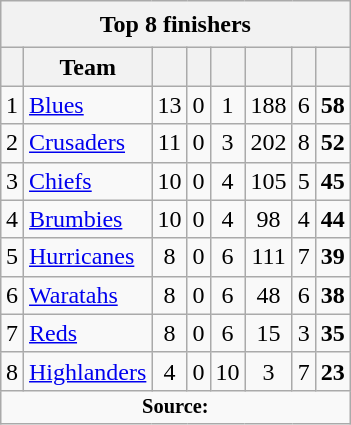<table class="wikitable" style="float:right;margin-left:15px;text-align:center">
<tr>
<th colspan="100%" style="line-height:150%">Top 8 finishers</th>
</tr>
<tr>
<th></th>
<th>Team</th>
<th></th>
<th></th>
<th></th>
<th></th>
<th></th>
<th></th>
</tr>
<tr>
<td>1</td>
<td style="text-align:left"> <a href='#'>Blues</a></td>
<td>13</td>
<td>0</td>
<td>1</td>
<td>188</td>
<td>6</td>
<td><strong>58</strong></td>
</tr>
<tr>
<td>2</td>
<td style="text-align:left"> <a href='#'>Crusaders</a></td>
<td>11</td>
<td>0</td>
<td>3</td>
<td>202</td>
<td>8</td>
<td><strong>52</strong></td>
</tr>
<tr>
<td>3</td>
<td style="text-align:left"> <a href='#'>Chiefs</a></td>
<td>10</td>
<td>0</td>
<td>4</td>
<td>105</td>
<td>5</td>
<td><strong>45</strong></td>
</tr>
<tr>
<td>4</td>
<td style="text-align:left"> <a href='#'>Brumbies</a></td>
<td>10</td>
<td>0</td>
<td>4</td>
<td>98</td>
<td>4</td>
<td><strong>44</strong></td>
</tr>
<tr>
<td>5</td>
<td style="text-align:left"> <a href='#'>Hurricanes</a></td>
<td>8</td>
<td>0</td>
<td>6</td>
<td>111</td>
<td>7</td>
<td><strong>39</strong></td>
</tr>
<tr>
<td>6</td>
<td style="text-align:left"> <a href='#'>Waratahs</a></td>
<td>8</td>
<td>0</td>
<td>6</td>
<td>48</td>
<td>6</td>
<td><strong>38</strong></td>
</tr>
<tr>
<td>7</td>
<td style="text-align:left"> <a href='#'>Reds</a></td>
<td>8</td>
<td>0</td>
<td>6</td>
<td>15</td>
<td>3</td>
<td><strong>35</strong></td>
</tr>
<tr>
<td>8</td>
<td style="text-align:left"> <a href='#'>Highlanders</a></td>
<td>4</td>
<td>0</td>
<td>10</td>
<td>3</td>
<td>7</td>
<td><strong>23</strong></td>
</tr>
<tr>
<td colspan="11" style="font-size:85%"><strong>Source:</strong> </td>
</tr>
</table>
